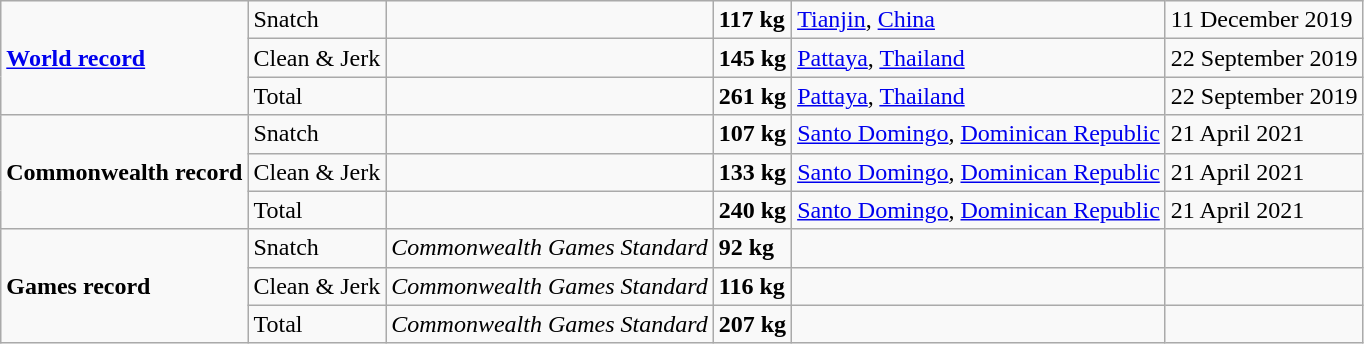<table class="wikitable">
<tr>
<td rowspan=3><strong><a href='#'>World record</a></strong></td>
<td>Snatch</td>
<td></td>
<td><strong>117 kg</strong></td>
<td><a href='#'>Tianjin</a>, <a href='#'>China</a></td>
<td>11 December 2019</td>
</tr>
<tr>
<td>Clean & Jerk</td>
<td></td>
<td><strong>145 kg</strong></td>
<td><a href='#'>Pattaya</a>, <a href='#'>Thailand</a></td>
<td>22 September 2019</td>
</tr>
<tr>
<td>Total</td>
<td></td>
<td><strong>261 kg</strong></td>
<td><a href='#'>Pattaya</a>, <a href='#'>Thailand</a></td>
<td>22 September 2019</td>
</tr>
<tr>
<td rowspan=3><strong>Commonwealth record</strong></td>
<td>Snatch</td>
<td></td>
<td><strong>107 kg</strong></td>
<td><a href='#'>Santo Domingo</a>, <a href='#'>Dominican Republic</a></td>
<td>21 April 2021</td>
</tr>
<tr>
<td>Clean & Jerk</td>
<td></td>
<td><strong>133 kg</strong></td>
<td><a href='#'>Santo Domingo</a>, <a href='#'>Dominican Republic</a></td>
<td>21 April 2021</td>
</tr>
<tr>
<td>Total</td>
<td></td>
<td><strong>240 kg</strong></td>
<td><a href='#'>Santo Domingo</a>, <a href='#'>Dominican Republic</a></td>
<td>21 April 2021</td>
</tr>
<tr>
<td rowspan=3><strong>Games record</strong></td>
<td>Snatch</td>
<td><em>Commonwealth Games Standard</em></td>
<td><strong>92 kg</strong></td>
<td></td>
<td></td>
</tr>
<tr>
<td>Clean & Jerk</td>
<td><em>Commonwealth Games Standard</em></td>
<td><strong>116 kg</strong></td>
<td></td>
<td></td>
</tr>
<tr>
<td>Total</td>
<td><em>Commonwealth Games Standard</em></td>
<td><strong>207 kg</strong></td>
<td></td>
<td></td>
</tr>
</table>
